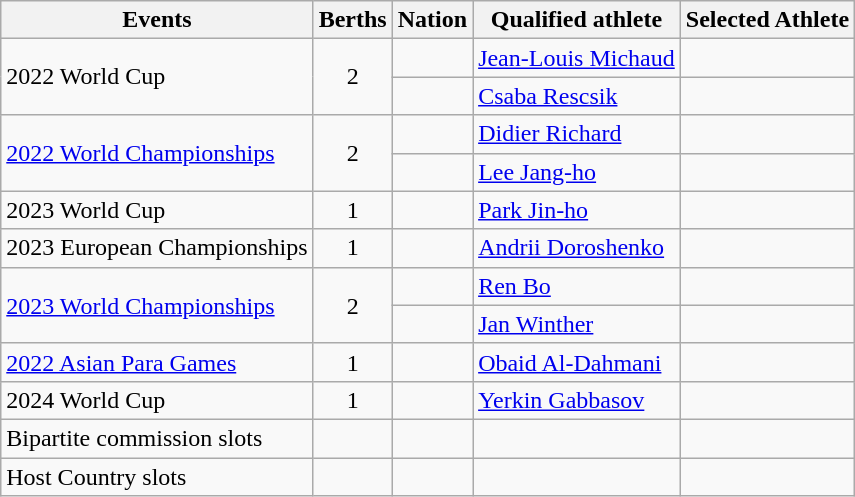<table class="wikitable">
<tr>
<th>Events</th>
<th>Berths</th>
<th>Nation</th>
<th>Qualified athlete</th>
<th>Selected Athlete</th>
</tr>
<tr>
<td rowspan="2">2022 World Cup</td>
<td rowspan="2" align=center>2</td>
<td></td>
<td><a href='#'>Jean-Louis Michaud</a></td>
<td></td>
</tr>
<tr>
<td></td>
<td><a href='#'>Csaba Rescsik</a></td>
<td></td>
</tr>
<tr>
<td rowspan="2"><a href='#'>2022 World Championships</a></td>
<td rowspan="2" align=center>2</td>
<td></td>
<td><a href='#'>Didier Richard</a></td>
<td></td>
</tr>
<tr>
<td></td>
<td><a href='#'>Lee Jang-ho</a></td>
<td></td>
</tr>
<tr>
<td>2023 World Cup</td>
<td align=center>1</td>
<td></td>
<td><a href='#'>Park Jin-ho</a></td>
<td></td>
</tr>
<tr>
<td>2023 European Championships</td>
<td align=center>1</td>
<td></td>
<td><a href='#'>Andrii Doroshenko</a></td>
<td></td>
</tr>
<tr>
<td rowspan="2"><a href='#'>2023 World Championships</a></td>
<td rowspan="2" align=center>2</td>
<td></td>
<td><a href='#'>Ren Bo</a></td>
<td></td>
</tr>
<tr>
<td></td>
<td><a href='#'>Jan Winther</a></td>
<td></td>
</tr>
<tr>
<td><a href='#'>2022 Asian Para Games</a></td>
<td align=center>1</td>
<td></td>
<td><a href='#'>Obaid Al-Dahmani</a></td>
<td></td>
</tr>
<tr>
<td>2024 World Cup</td>
<td align=center>1</td>
<td></td>
<td><a href='#'>Yerkin Gabbasov</a></td>
<td></td>
</tr>
<tr>
<td>Bipartite commission slots</td>
<td></td>
<td></td>
<td></td>
<td></td>
</tr>
<tr>
<td>Host Country slots</td>
<td></td>
<td></td>
<td></td>
<td></td>
</tr>
</table>
